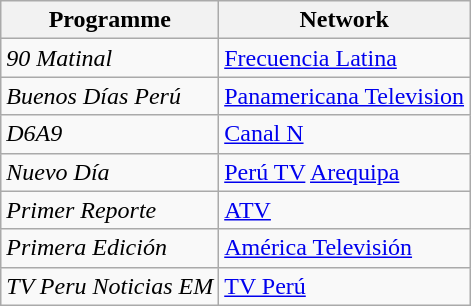<table class="wikitable">
<tr>
<th>Programme</th>
<th>Network</th>
</tr>
<tr>
<td><em>90 Matinal</em></td>
<td><a href='#'>Frecuencia Latina</a></td>
</tr>
<tr>
<td><em>Buenos Días Perú</em></td>
<td><a href='#'>Panamericana Television</a></td>
</tr>
<tr>
<td><em>D6A9</em></td>
<td><a href='#'>Canal N</a></td>
</tr>
<tr>
<td><em>Nuevo Día</em></td>
<td><a href='#'>Perú TV</a> <a href='#'>Arequipa</a></td>
</tr>
<tr>
<td><em>Primer Reporte</em></td>
<td><a href='#'>ATV</a></td>
</tr>
<tr>
<td><em>Primera Edición</em></td>
<td><a href='#'>América Televisión</a></td>
</tr>
<tr>
<td><em>TV Peru Noticias EM</em></td>
<td><a href='#'>TV Perú</a></td>
</tr>
</table>
